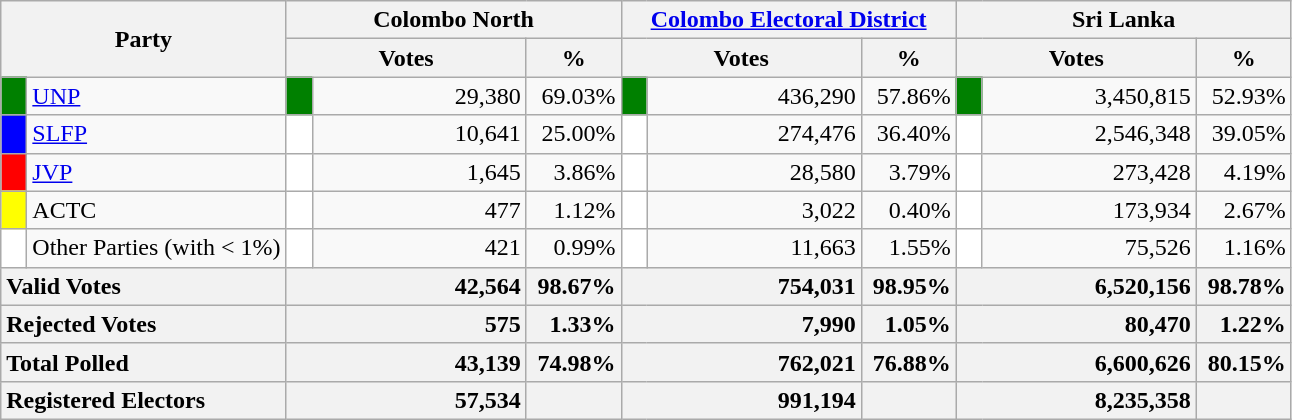<table class="wikitable">
<tr>
<th colspan="2" width="144px"rowspan="2">Party</th>
<th colspan="3" width="216px">Colombo North</th>
<th colspan="3" width="216px"><a href='#'>Colombo Electoral District</a></th>
<th colspan="3" width="216px">Sri Lanka</th>
</tr>
<tr>
<th colspan="2" width="144px">Votes</th>
<th>%</th>
<th colspan="2" width="144px">Votes</th>
<th>%</th>
<th colspan="2" width="144px">Votes</th>
<th>%</th>
</tr>
<tr>
<td style="background-color:green;" width="10px"></td>
<td style="text-align:left;"><a href='#'>UNP</a></td>
<td style="background-color:green;" width="10px"></td>
<td style="text-align:right;">29,380</td>
<td style="text-align:right;">69.03%</td>
<td style="background-color:green;" width="10px"></td>
<td style="text-align:right;">436,290</td>
<td style="text-align:right;">57.86%</td>
<td style="background-color:green;" width="10px"></td>
<td style="text-align:right;">3,450,815</td>
<td style="text-align:right;">52.93%</td>
</tr>
<tr>
<td style="background-color:blue;" width="10px"></td>
<td style="text-align:left;"><a href='#'>SLFP</a></td>
<td style="background-color:white;" width="10px"></td>
<td style="text-align:right;">10,641</td>
<td style="text-align:right;">25.00%</td>
<td style="background-color:white;" width="10px"></td>
<td style="text-align:right;">274,476</td>
<td style="text-align:right;">36.40%</td>
<td style="background-color:white;" width="10px"></td>
<td style="text-align:right;">2,546,348</td>
<td style="text-align:right;">39.05%</td>
</tr>
<tr>
<td style="background-color:red;" width="10px"></td>
<td style="text-align:left;"><a href='#'>JVP</a></td>
<td style="background-color:white;" width="10px"></td>
<td style="text-align:right;">1,645</td>
<td style="text-align:right;">3.86%</td>
<td style="background-color:white;" width="10px"></td>
<td style="text-align:right;">28,580</td>
<td style="text-align:right;">3.79%</td>
<td style="background-color:white;" width="10px"></td>
<td style="text-align:right;">273,428</td>
<td style="text-align:right;">4.19%</td>
</tr>
<tr>
<td style="background-color:yellow;" width="10px"></td>
<td style="text-align:left;">ACTC</td>
<td style="background-color:white;" width="10px"></td>
<td style="text-align:right;">477</td>
<td style="text-align:right;">1.12%</td>
<td style="background-color:white;" width="10px"></td>
<td style="text-align:right;">3,022</td>
<td style="text-align:right;">0.40%</td>
<td style="background-color:white;" width="10px"></td>
<td style="text-align:right;">173,934</td>
<td style="text-align:right;">2.67%</td>
</tr>
<tr>
<td style="background-color:white;" width="10px"></td>
<td style="text-align:left;">Other Parties (with < 1%)</td>
<td style="background-color:white;" width="10px"></td>
<td style="text-align:right;">421</td>
<td style="text-align:right;">0.99%</td>
<td style="background-color:white;" width="10px"></td>
<td style="text-align:right;">11,663</td>
<td style="text-align:right;">1.55%</td>
<td style="background-color:white;" width="10px"></td>
<td style="text-align:right;">75,526</td>
<td style="text-align:right;">1.16%</td>
</tr>
<tr>
<th colspan="2" width="144px"style="text-align:left;">Valid Votes</th>
<th style="text-align:right;"colspan="2" width="144px">42,564</th>
<th style="text-align:right;">98.67%</th>
<th style="text-align:right;"colspan="2" width="144px">754,031</th>
<th style="text-align:right;">98.95%</th>
<th style="text-align:right;"colspan="2" width="144px">6,520,156</th>
<th style="text-align:right;">98.78%</th>
</tr>
<tr>
<th colspan="2" width="144px"style="text-align:left;">Rejected Votes</th>
<th style="text-align:right;"colspan="2" width="144px">575</th>
<th style="text-align:right;">1.33%</th>
<th style="text-align:right;"colspan="2" width="144px">7,990</th>
<th style="text-align:right;">1.05%</th>
<th style="text-align:right;"colspan="2" width="144px">80,470</th>
<th style="text-align:right;">1.22%</th>
</tr>
<tr>
<th colspan="2" width="144px"style="text-align:left;">Total Polled</th>
<th style="text-align:right;"colspan="2" width="144px">43,139</th>
<th style="text-align:right;">74.98%</th>
<th style="text-align:right;"colspan="2" width="144px">762,021</th>
<th style="text-align:right;">76.88%</th>
<th style="text-align:right;"colspan="2" width="144px">6,600,626</th>
<th style="text-align:right;">80.15%</th>
</tr>
<tr>
<th colspan="2" width="144px"style="text-align:left;">Registered Electors</th>
<th style="text-align:right;"colspan="2" width="144px">57,534</th>
<th></th>
<th style="text-align:right;"colspan="2" width="144px">991,194</th>
<th></th>
<th style="text-align:right;"colspan="2" width="144px">8,235,358</th>
<th></th>
</tr>
</table>
